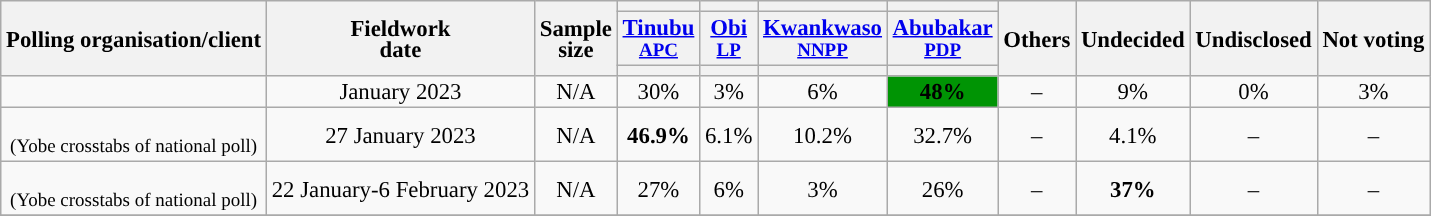<table class="wikitable" style="text-align:center;font-size:95%;line-height:14px;">
<tr>
<th rowspan="3">Polling organisation/client</th>
<th rowspan="3">Fieldwork<br>date</th>
<th rowspan="3">Sample<br>size</th>
<th></th>
<th></th>
<th></th>
<th></th>
<th rowspan="3">Others</th>
<th rowspan="3">Undecided</th>
<th rowspan="3">Undisclosed</th>
<th rowspan="3">Not voting</th>
</tr>
<tr>
<th><a href='#'>Tinubu</a><br><small><a href='#'>APC</a></small></th>
<th><a href='#'>Obi</a><br><small><a href='#'>LP</a></small></th>
<th><a href='#'>Kwankwaso</a><br><small><a href='#'>NNPP</a></small></th>
<th><a href='#'>Abubakar</a><br><small><a href='#'>PDP</a></small></th>
</tr>
<tr>
<th style="background:"></th>
<th style="background:"></th>
<th style="background:"></th>
<th style="background:"></th>
</tr>
<tr>
<td></td>
<td>January 2023</td>
<td>N/A</td>
<td>30%</td>
<td>3%</td>
<td>6%</td>
<td bgcolor=#009404><strong>48%</strong></td>
<td>–</td>
<td>9%</td>
<td>0%</td>
<td>3%</td>
</tr>
<tr>
<td><br><small>(Yobe crosstabs of national poll)</small></td>
<td>27 January 2023</td>
<td>N/A</td>
<td><strong>46.9%</strong></td>
<td>6.1%</td>
<td>10.2%</td>
<td>32.7%</td>
<td>–</td>
<td>4.1%</td>
<td>–</td>
<td>–</td>
</tr>
<tr>
<td><br><small>(Yobe crosstabs of national poll)</small></td>
<td>22 January-6 February 2023</td>
<td>N/A</td>
<td>27%</td>
<td>6%</td>
<td>3%</td>
<td>26%</td>
<td>–</td>
<td><strong>37%</strong></td>
<td>–</td>
<td>–</td>
</tr>
<tr>
</tr>
</table>
